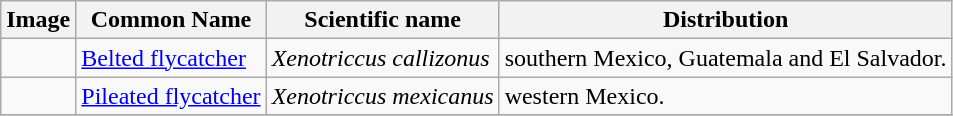<table class="wikitable">
<tr>
<th>Image</th>
<th>Common Name</th>
<th>Scientific name</th>
<th>Distribution</th>
</tr>
<tr>
<td></td>
<td><a href='#'>Belted flycatcher</a></td>
<td><em>Xenotriccus callizonus</em></td>
<td>southern Mexico, Guatemala and El Salvador.</td>
</tr>
<tr>
<td></td>
<td><a href='#'>Pileated flycatcher</a></td>
<td><em>Xenotriccus mexicanus</em></td>
<td>western Mexico.</td>
</tr>
<tr>
</tr>
</table>
